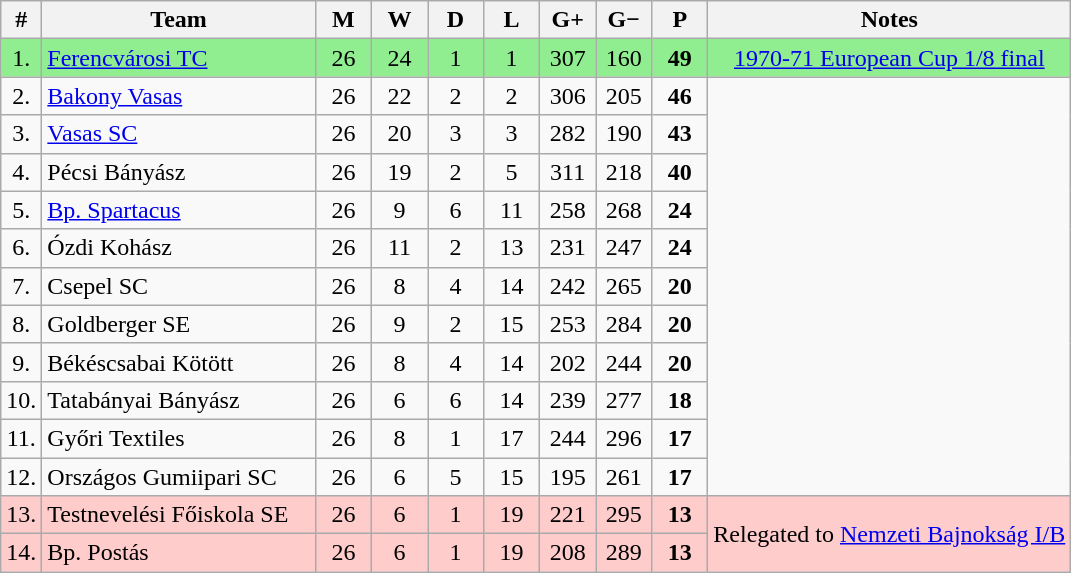<table class="wikitable" style="text-align: center;">
<tr>
<th width="15">#</th>
<th width="175">Team</th>
<th width="30">M</th>
<th width="30">W</th>
<th width="30">D</th>
<th width="30">L</th>
<th width="30">G+</th>
<th width="30">G−</th>
<th width="30">P</th>
<th>Notes</th>
</tr>
<tr style="background: #90EE90;">
<td>1.</td>
<td align="left"><a href='#'>Ferencvárosi TC</a></td>
<td>26</td>
<td>24</td>
<td>1</td>
<td>1</td>
<td>307</td>
<td>160</td>
<td><strong>49</strong></td>
<td><a href='#'>1970-71 European Cup 1/8 final</a></td>
</tr>
<tr>
<td>2.</td>
<td align="left"><a href='#'>Bakony Vasas</a></td>
<td>26</td>
<td>22</td>
<td>2</td>
<td>2</td>
<td>306</td>
<td>205</td>
<td><strong>46</strong></td>
</tr>
<tr>
<td>3.</td>
<td align="left"><a href='#'>Vasas SC</a></td>
<td>26</td>
<td>20</td>
<td>3</td>
<td>3</td>
<td>282</td>
<td>190</td>
<td><strong>43</strong></td>
</tr>
<tr>
<td>4.</td>
<td align="left">Pécsi Bányász</td>
<td>26</td>
<td>19</td>
<td>2</td>
<td>5</td>
<td>311</td>
<td>218</td>
<td><strong>40</strong></td>
</tr>
<tr>
<td>5.</td>
<td align="left"><a href='#'>Bp. Spartacus</a></td>
<td>26</td>
<td>9</td>
<td>6</td>
<td>11</td>
<td>258</td>
<td>268</td>
<td><strong>24</strong></td>
</tr>
<tr>
<td>6.</td>
<td align="left">Ózdi Kohász</td>
<td>26</td>
<td>11</td>
<td>2</td>
<td>13</td>
<td>231</td>
<td>247</td>
<td><strong>24</strong></td>
</tr>
<tr>
<td>7.</td>
<td align="left">Csepel SC</td>
<td>26</td>
<td>8</td>
<td>4</td>
<td>14</td>
<td>242</td>
<td>265</td>
<td><strong>20</strong></td>
</tr>
<tr>
<td>8.</td>
<td align="left">Goldberger SE</td>
<td>26</td>
<td>9</td>
<td>2</td>
<td>15</td>
<td>253</td>
<td>284</td>
<td><strong>20</strong></td>
</tr>
<tr>
<td>9.</td>
<td align="left">Békéscsabai Kötött</td>
<td>26</td>
<td>8</td>
<td>4</td>
<td>14</td>
<td>202</td>
<td>244</td>
<td><strong>20</strong></td>
</tr>
<tr>
<td>10.</td>
<td align="left">Tatabányai Bányász</td>
<td>26</td>
<td>6</td>
<td>6</td>
<td>14</td>
<td>239</td>
<td>277</td>
<td><strong>18</strong></td>
</tr>
<tr>
<td>11.</td>
<td align="left">Győri Textiles</td>
<td>26</td>
<td>8</td>
<td>1</td>
<td>17</td>
<td>244</td>
<td>296</td>
<td><strong>17</strong></td>
</tr>
<tr>
<td>12.</td>
<td align="left">Országos Gumiipari SC</td>
<td>26</td>
<td>6</td>
<td>5</td>
<td>15</td>
<td>195</td>
<td>261</td>
<td><strong>17</strong></td>
</tr>
<tr style="background: #FFCCCC;">
<td>13.</td>
<td align="left">Testnevelési Főiskola SE</td>
<td>26</td>
<td>6</td>
<td>1</td>
<td>19</td>
<td>221</td>
<td>295</td>
<td><strong>13</strong></td>
<td rowspan="2">Relegated to <a href='#'>Nemzeti Bajnokság I/B</a></td>
</tr>
<tr style="background: #FFCCCC;">
<td>14.</td>
<td align="left">Bp. Postás</td>
<td>26</td>
<td>6</td>
<td>1</td>
<td>19</td>
<td>208</td>
<td>289</td>
<td><strong>13</strong></td>
</tr>
</table>
